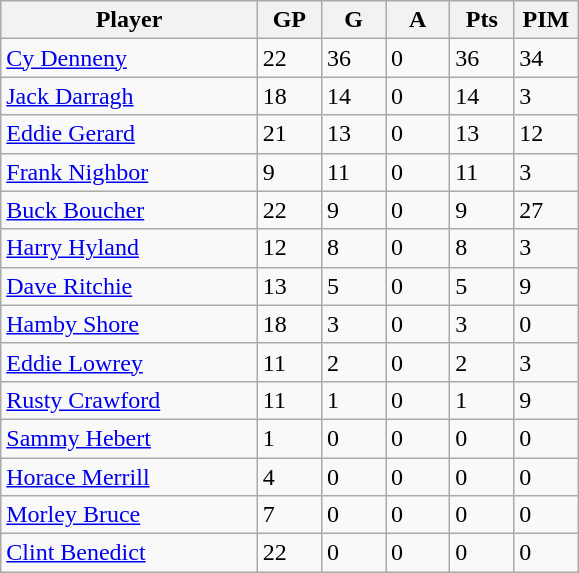<table class="wikitable">
<tr>
<th bgcolor="#DDDDFF" width="40%">Player</th>
<th bgcolor="#DDDDFF" width="10%">GP</th>
<th bgcolor="#DDDDFF" width="10%">G</th>
<th bgcolor="#DDDDFF" width="10%">A</th>
<th bgcolor="#DDDDFF" width="10%">Pts</th>
<th bgcolor="#DDDDFF" width="10%">PIM</th>
</tr>
<tr>
<td><a href='#'>Cy Denneny</a></td>
<td>22</td>
<td>36</td>
<td>0</td>
<td>36</td>
<td>34</td>
</tr>
<tr>
<td><a href='#'>Jack Darragh</a></td>
<td>18</td>
<td>14</td>
<td>0</td>
<td>14</td>
<td>3</td>
</tr>
<tr>
<td><a href='#'>Eddie Gerard</a></td>
<td>21</td>
<td>13</td>
<td>0</td>
<td>13</td>
<td>12</td>
</tr>
<tr>
<td><a href='#'>Frank Nighbor</a></td>
<td>9</td>
<td>11</td>
<td>0</td>
<td>11</td>
<td>3</td>
</tr>
<tr>
<td><a href='#'>Buck Boucher</a></td>
<td>22</td>
<td>9</td>
<td>0</td>
<td>9</td>
<td>27</td>
</tr>
<tr>
<td><a href='#'>Harry Hyland</a></td>
<td>12</td>
<td>8</td>
<td>0</td>
<td>8</td>
<td>3</td>
</tr>
<tr>
<td><a href='#'>Dave Ritchie</a></td>
<td>13</td>
<td>5</td>
<td>0</td>
<td>5</td>
<td>9</td>
</tr>
<tr>
<td><a href='#'>Hamby Shore</a></td>
<td>18</td>
<td>3</td>
<td>0</td>
<td>3</td>
<td>0</td>
</tr>
<tr>
<td><a href='#'>Eddie Lowrey</a></td>
<td>11</td>
<td>2</td>
<td>0</td>
<td>2</td>
<td>3</td>
</tr>
<tr>
<td><a href='#'>Rusty Crawford</a></td>
<td>11</td>
<td>1</td>
<td>0</td>
<td>1</td>
<td>9</td>
</tr>
<tr>
<td><a href='#'>Sammy Hebert</a></td>
<td>1</td>
<td>0</td>
<td>0</td>
<td>0</td>
<td>0</td>
</tr>
<tr>
<td><a href='#'>Horace Merrill</a></td>
<td>4</td>
<td>0</td>
<td>0</td>
<td>0</td>
<td>0</td>
</tr>
<tr>
<td><a href='#'>Morley Bruce</a></td>
<td>7</td>
<td>0</td>
<td>0</td>
<td>0</td>
<td>0</td>
</tr>
<tr>
<td><a href='#'>Clint Benedict</a></td>
<td>22</td>
<td>0</td>
<td>0</td>
<td>0</td>
<td>0</td>
</tr>
</table>
